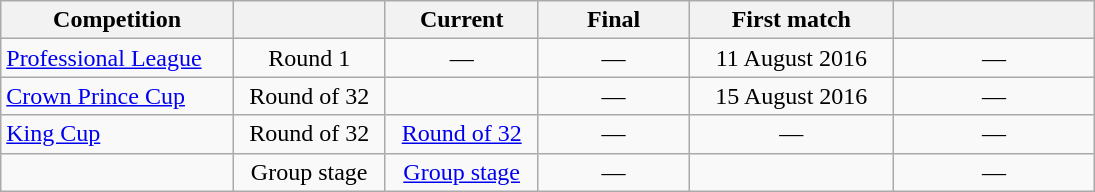<table class="wikitable" style="text-align:center; width:730px;">
<tr>
<th style="text-align:center; width:150px;">Competition</th>
<th style="text-align:center; width:100px;"></th>
<th style="text-align:center; width:100px;">Current<br></th>
<th style="text-align:center; width:100px;">Final<br></th>
<th style="text-align:center; width:140px;">First match</th>
<th style="text-align:center; width:140px;"></th>
</tr>
<tr>
<td style="text-align:left;"><a href='#'>Professional League</a></td>
<td>Round 1</td>
<td>—</td>
<td>—</td>
<td>11 August 2016</td>
<td>—</td>
</tr>
<tr>
<td style="text-align:left;"><a href='#'>Crown Prince Cup</a></td>
<td>Round of 32</td>
<td></td>
<td>—</td>
<td>15 August 2016</td>
<td>—</td>
</tr>
<tr>
<td style="text-align:left;"><a href='#'>King Cup</a></td>
<td>Round of 32</td>
<td><a href='#'>Round of 32</a></td>
<td>—</td>
<td>—</td>
<td>—</td>
</tr>
<tr>
<td style="text-align:left;"></td>
<td>Group stage</td>
<td><a href='#'>Group stage</a></td>
<td>—</td>
<td></td>
<td>—</td>
</tr>
</table>
